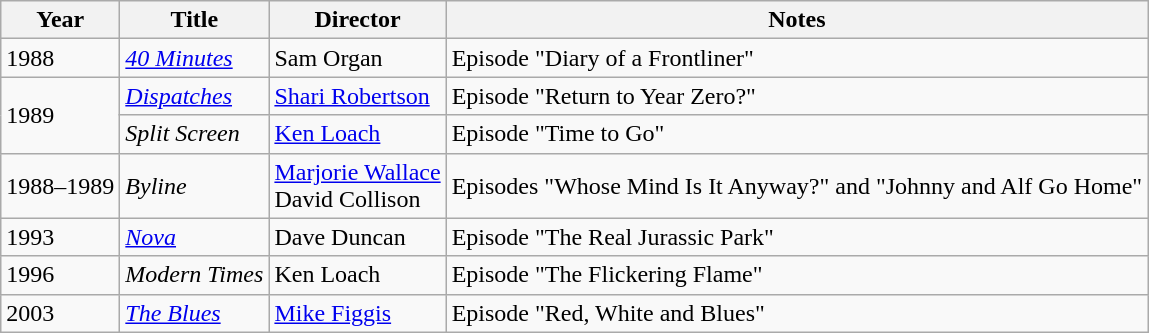<table class="wikitable">
<tr>
<th>Year</th>
<th>Title</th>
<th>Director</th>
<th>Notes</th>
</tr>
<tr>
<td>1988</td>
<td><em><a href='#'>40 Minutes</a></em></td>
<td>Sam Organ</td>
<td>Episode "Diary of a Frontliner"</td>
</tr>
<tr>
<td rowspan=2>1989</td>
<td><em><a href='#'>Dispatches</a></em></td>
<td><a href='#'>Shari Robertson</a></td>
<td>Episode "Return to Year Zero?"</td>
</tr>
<tr>
<td><em>Split Screen</em></td>
<td><a href='#'>Ken Loach</a></td>
<td>Episode "Time to Go"</td>
</tr>
<tr>
<td>1988–1989</td>
<td><em>Byline</em></td>
<td><a href='#'>Marjorie Wallace</a><br>David Collison</td>
<td>Episodes "Whose Mind Is It Anyway?" and "Johnny and Alf Go Home"</td>
</tr>
<tr>
<td>1993</td>
<td><em><a href='#'>Nova</a></em></td>
<td>Dave Duncan</td>
<td>Episode "The Real Jurassic Park"</td>
</tr>
<tr>
<td>1996</td>
<td><em>Modern Times</em></td>
<td>Ken Loach</td>
<td>Episode "The Flickering Flame"</td>
</tr>
<tr>
<td>2003</td>
<td><em><a href='#'>The Blues</a></em></td>
<td><a href='#'>Mike Figgis</a></td>
<td>Episode "Red, White and Blues"</td>
</tr>
</table>
